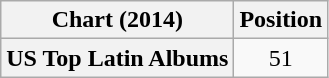<table class="wikitable sortable plainrowheaders">
<tr>
<th scope="col">Chart (2014)</th>
<th scope="col">Position</th>
</tr>
<tr>
<th scope="row">US Top Latin Albums</th>
<td style="text-align:center;">51</td>
</tr>
</table>
